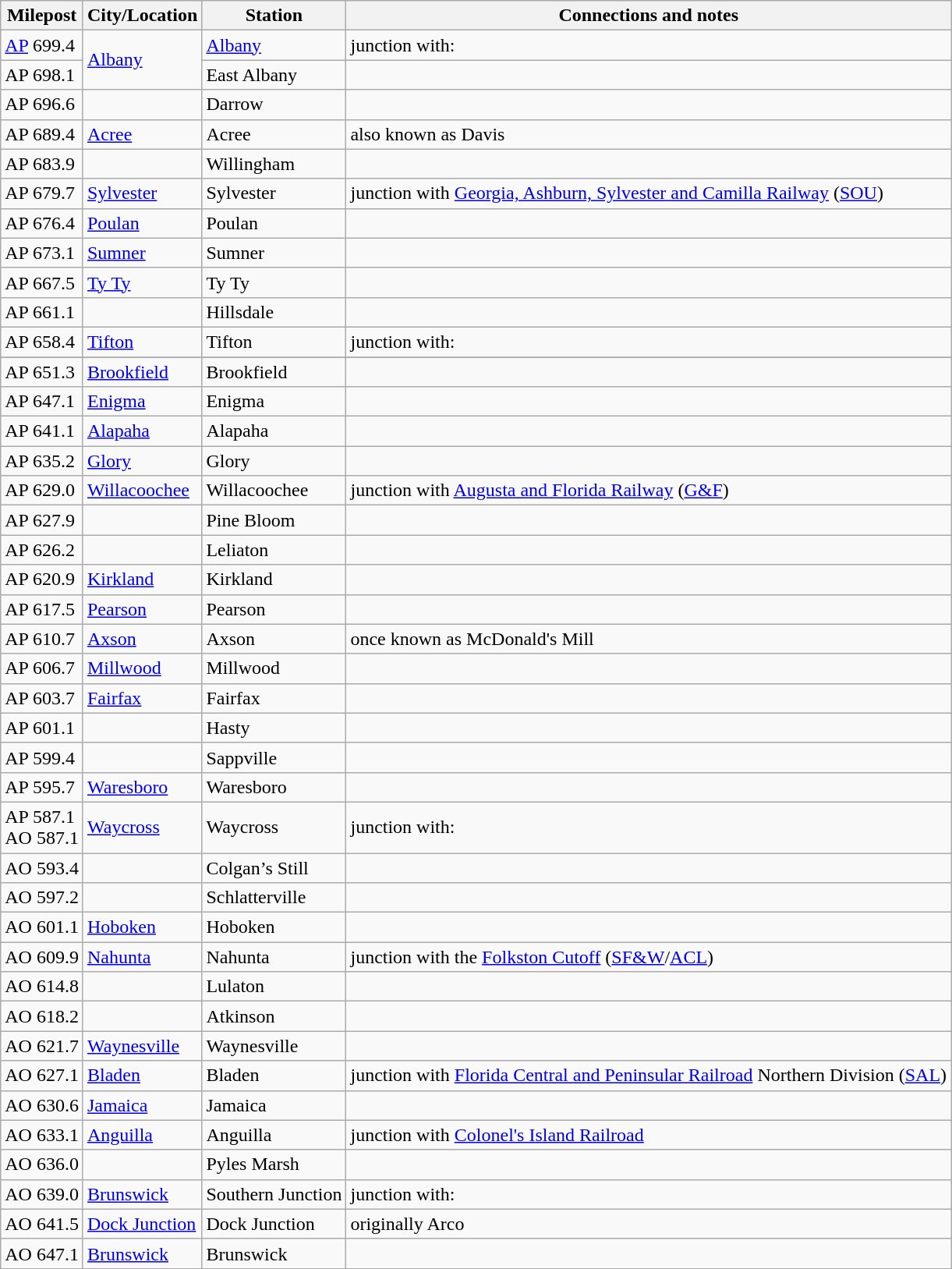<table class="wikitable">
<tr>
<th>Milepost</th>
<th>City/Location</th>
<th>Station</th>
<th>Connections and notes</th>
</tr>
<tr>
<td><a href='#'>AP</a> 699.4</td>
<td ! rowspan="2"><a href='#'>Albany</a></td>
<td><a href='#'>Albany</a></td>
<td>junction with:</td>
</tr>
<tr>
<td>AP 698.1</td>
<td>East Albany</td>
<td></td>
</tr>
<tr>
<td>AP 696.6</td>
<td></td>
<td>Darrow</td>
<td></td>
</tr>
<tr>
<td>AP 689.4</td>
<td><a href='#'>Acree</a></td>
<td>Acree</td>
<td>also known as Davis</td>
</tr>
<tr>
<td>AP 683.9</td>
<td></td>
<td>Willingham</td>
<td></td>
</tr>
<tr>
<td>AP 679.7</td>
<td><a href='#'>Sylvester</a></td>
<td>Sylvester</td>
<td>junction with <a href='#'>Georgia, Ashburn, Sylvester and Camilla Railway</a> (<a href='#'>SOU</a>)</td>
</tr>
<tr>
<td>AP 676.4</td>
<td><a href='#'>Poulan</a></td>
<td>Poulan</td>
<td></td>
</tr>
<tr>
<td>AP 673.1</td>
<td><a href='#'>Sumner</a></td>
<td>Sumner</td>
<td></td>
</tr>
<tr>
<td>AP 667.5</td>
<td><a href='#'>Ty Ty</a></td>
<td>Ty Ty</td>
<td></td>
</tr>
<tr>
<td>AP 661.1</td>
<td></td>
<td>Hillsdale</td>
<td></td>
</tr>
<tr>
<td>AP 658.4</td>
<td><a href='#'>Tifton</a></td>
<td>Tifton</td>
<td>junction with:</td>
</tr>
<tr>
</tr>
<tr>
</tr>
<tr>
<td>AP 651.3</td>
<td><a href='#'>Brookfield</a></td>
<td>Brookfield</td>
<td></td>
</tr>
<tr>
<td>AP 647.1</td>
<td><a href='#'>Enigma</a></td>
<td>Enigma</td>
<td></td>
</tr>
<tr>
<td>AP 641.1</td>
<td><a href='#'>Alapaha</a></td>
<td>Alapaha</td>
<td></td>
</tr>
<tr>
<td>AP 635.2</td>
<td><a href='#'>Glory</a></td>
<td>Glory</td>
<td></td>
</tr>
<tr>
<td>AP 629.0</td>
<td><a href='#'>Willacoochee</a></td>
<td>Willacoochee</td>
<td>junction with <a href='#'>Augusta and Florida Railway</a> (<a href='#'>G&F</a>)</td>
</tr>
<tr>
<td>AP 627.9</td>
<td></td>
<td>Pine Bloom</td>
<td></td>
</tr>
<tr>
<td>AP 626.2</td>
<td></td>
<td>Leliaton</td>
<td></td>
</tr>
<tr>
<td>AP 620.9</td>
<td><a href='#'>Kirkland</a></td>
<td>Kirkland</td>
<td></td>
</tr>
<tr>
<td>AP 617.5</td>
<td><a href='#'>Pearson</a></td>
<td>Pearson</td>
<td></td>
</tr>
<tr>
<td>AP 610.7</td>
<td><a href='#'>Axson</a></td>
<td>Axson</td>
<td>once known as McDonald's Mill</td>
</tr>
<tr>
<td>AP 606.7</td>
<td><a href='#'>Millwood</a></td>
<td>Millwood</td>
<td></td>
</tr>
<tr>
<td>AP 603.7</td>
<td><a href='#'>Fairfax</a></td>
<td>Fairfax</td>
<td></td>
</tr>
<tr>
<td>AP 601.1</td>
<td></td>
<td>Hasty</td>
<td></td>
</tr>
<tr>
<td>AP 599.4</td>
<td></td>
<td>Sappville</td>
<td></td>
</tr>
<tr>
<td>AP 595.7</td>
<td><a href='#'>Waresboro</a></td>
<td>Waresboro</td>
<td></td>
</tr>
<tr>
<td>AP 587.1<br>AO 587.1</td>
<td><a href='#'>Waycross</a></td>
<td>Waycross</td>
<td>junction with:<br></td>
</tr>
<tr>
<td>AO 593.4</td>
<td></td>
<td>Colgan’s Still</td>
<td></td>
</tr>
<tr>
<td>AO 597.2</td>
<td></td>
<td>Schlatterville</td>
<td></td>
</tr>
<tr>
<td>AO 601.1</td>
<td><a href='#'>Hoboken</a></td>
<td>Hoboken</td>
<td></td>
</tr>
<tr>
<td>AO 609.9</td>
<td><a href='#'>Nahunta</a></td>
<td>Nahunta</td>
<td>junction with the <a href='#'>Folkston Cutoff</a> (<a href='#'>SF&W</a>/<a href='#'>ACL</a>)</td>
</tr>
<tr>
<td>AO 614.8</td>
<td></td>
<td>Lulaton</td>
<td></td>
</tr>
<tr>
<td>AO 618.2</td>
<td></td>
<td>Atkinson</td>
<td></td>
</tr>
<tr>
<td>AO 621.7</td>
<td><a href='#'>Waynesville</a></td>
<td>Waynesville</td>
<td></td>
</tr>
<tr>
<td>AO 627.1</td>
<td><a href='#'>Bladen</a></td>
<td>Bladen</td>
<td>junction with <a href='#'>Florida Central and Peninsular Railroad</a> Northern Division (<a href='#'>SAL</a>)</td>
</tr>
<tr>
<td>AO 630.6</td>
<td><a href='#'>Jamaica</a></td>
<td>Jamaica</td>
<td></td>
</tr>
<tr>
<td>AO 633.1</td>
<td><a href='#'>Anguilla</a></td>
<td>Anguilla</td>
<td>junction with <a href='#'>Colonel's Island Railroad</a></td>
</tr>
<tr>
<td>AO 636.0</td>
<td></td>
<td>Pyles Marsh</td>
<td></td>
</tr>
<tr>
<td>AO 639.0</td>
<td><a href='#'>Brunswick</a></td>
<td>Southern Junction</td>
<td>junction with:</td>
</tr>
<tr>
<td>AO 641.5</td>
<td><a href='#'>Dock Junction</a></td>
<td>Dock Junction</td>
<td>originally Arco</td>
</tr>
<tr>
<td>AO 647.1</td>
<td><a href='#'>Brunswick</a></td>
<td>Brunswick</td>
<td></td>
</tr>
<tr>
</tr>
</table>
